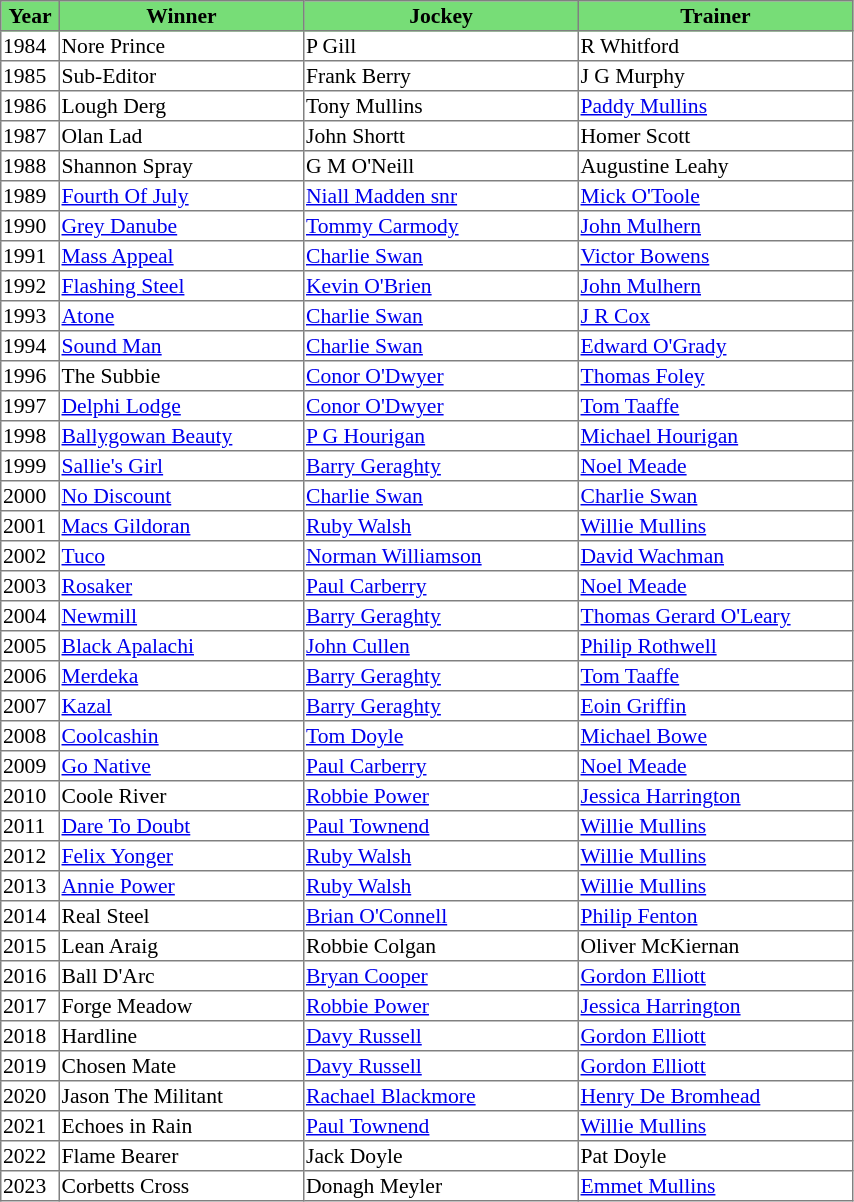<table class = "sortable" | border="1" style="border-collapse: collapse; font-size:90%">
<tr bgcolor="#77dd77" align="center">
<th style="width:36px"><strong>Year</strong><br></th>
<th style="width:160px"><strong>Winner</strong><br></th>
<th style="width:180px"><strong>Jockey</strong><br></th>
<th style="width:180px"><strong>Trainer</strong><br></th>
</tr>
<tr>
<td>1984</td>
<td>Nore Prince</td>
<td>P Gill</td>
<td>R Whitford</td>
</tr>
<tr>
<td>1985</td>
<td>Sub-Editor</td>
<td>Frank Berry</td>
<td>J G Murphy</td>
</tr>
<tr>
<td>1986</td>
<td>Lough Derg</td>
<td>Tony Mullins</td>
<td><a href='#'>Paddy Mullins</a></td>
</tr>
<tr>
<td>1987</td>
<td>Olan Lad</td>
<td>John Shortt</td>
<td>Homer Scott</td>
</tr>
<tr>
<td>1988</td>
<td>Shannon Spray</td>
<td>G M O'Neill</td>
<td>Augustine Leahy</td>
</tr>
<tr>
<td>1989</td>
<td><a href='#'>Fourth Of July</a></td>
<td><a href='#'>Niall Madden snr</a></td>
<td><a href='#'>Mick O'Toole</a></td>
</tr>
<tr>
<td>1990</td>
<td><a href='#'>Grey Danube</a></td>
<td><a href='#'>Tommy Carmody</a></td>
<td><a href='#'>John Mulhern</a></td>
</tr>
<tr>
<td>1991</td>
<td><a href='#'>Mass Appeal</a></td>
<td><a href='#'>Charlie Swan</a></td>
<td><a href='#'>Victor Bowens</a></td>
</tr>
<tr>
<td>1992</td>
<td><a href='#'>Flashing Steel</a></td>
<td><a href='#'>Kevin O'Brien</a></td>
<td><a href='#'>John Mulhern</a></td>
</tr>
<tr>
<td>1993</td>
<td><a href='#'>Atone</a></td>
<td><a href='#'>Charlie Swan</a></td>
<td><a href='#'>J R Cox</a></td>
</tr>
<tr>
<td>1994</td>
<td><a href='#'>Sound Man</a></td>
<td><a href='#'>Charlie Swan</a></td>
<td><a href='#'>Edward O'Grady</a></td>
</tr>
<tr>
<td>1996</td>
<td>The Subbie</td>
<td><a href='#'>Conor O'Dwyer</a></td>
<td><a href='#'>Thomas Foley</a></td>
</tr>
<tr>
<td>1997</td>
<td><a href='#'>Delphi Lodge</a></td>
<td><a href='#'>Conor O'Dwyer</a></td>
<td><a href='#'>Tom Taaffe</a></td>
</tr>
<tr>
<td>1998</td>
<td><a href='#'>Ballygowan Beauty</a></td>
<td><a href='#'>P G Hourigan</a></td>
<td><a href='#'>Michael Hourigan</a></td>
</tr>
<tr>
<td>1999</td>
<td><a href='#'>Sallie's Girl</a></td>
<td><a href='#'>Barry Geraghty</a></td>
<td><a href='#'>Noel Meade</a></td>
</tr>
<tr>
<td>2000</td>
<td><a href='#'>No Discount</a></td>
<td><a href='#'>Charlie Swan</a></td>
<td><a href='#'>Charlie Swan</a></td>
</tr>
<tr>
<td>2001</td>
<td><a href='#'>Macs Gildoran</a></td>
<td><a href='#'>Ruby Walsh</a></td>
<td><a href='#'>Willie Mullins</a></td>
</tr>
<tr>
<td>2002</td>
<td><a href='#'>Tuco</a></td>
<td><a href='#'>Norman Williamson</a></td>
<td><a href='#'>David Wachman</a></td>
</tr>
<tr>
<td>2003</td>
<td><a href='#'>Rosaker</a></td>
<td><a href='#'>Paul Carberry</a></td>
<td><a href='#'>Noel Meade</a></td>
</tr>
<tr>
<td>2004</td>
<td><a href='#'>Newmill</a></td>
<td><a href='#'>Barry Geraghty</a></td>
<td><a href='#'>Thomas Gerard O'Leary</a></td>
</tr>
<tr>
<td>2005</td>
<td><a href='#'>Black Apalachi</a></td>
<td><a href='#'>John Cullen</a></td>
<td><a href='#'>Philip Rothwell</a></td>
</tr>
<tr>
<td>2006</td>
<td><a href='#'>Merdeka</a></td>
<td><a href='#'>Barry Geraghty</a></td>
<td><a href='#'>Tom Taaffe</a></td>
</tr>
<tr>
<td>2007</td>
<td><a href='#'>Kazal</a></td>
<td><a href='#'>Barry Geraghty</a></td>
<td><a href='#'>Eoin Griffin</a></td>
</tr>
<tr>
<td>2008</td>
<td><a href='#'>Coolcashin</a></td>
<td><a href='#'>Tom Doyle</a></td>
<td><a href='#'>Michael Bowe</a></td>
</tr>
<tr>
<td>2009</td>
<td><a href='#'>Go Native</a></td>
<td><a href='#'>Paul Carberry</a></td>
<td><a href='#'>Noel Meade</a></td>
</tr>
<tr>
<td>2010</td>
<td>Coole River</td>
<td><a href='#'>Robbie Power</a></td>
<td><a href='#'>Jessica Harrington</a></td>
</tr>
<tr>
<td>2011</td>
<td><a href='#'>Dare To Doubt</a></td>
<td><a href='#'>Paul Townend</a></td>
<td><a href='#'>Willie Mullins</a></td>
</tr>
<tr>
<td>2012</td>
<td><a href='#'>Felix Yonger</a></td>
<td><a href='#'>Ruby Walsh</a></td>
<td><a href='#'>Willie Mullins</a></td>
</tr>
<tr>
<td>2013</td>
<td><a href='#'>Annie Power</a></td>
<td><a href='#'>Ruby Walsh</a></td>
<td><a href='#'>Willie Mullins</a></td>
</tr>
<tr>
<td>2014</td>
<td>Real Steel</td>
<td><a href='#'>Brian O'Connell</a></td>
<td><a href='#'>Philip Fenton</a></td>
</tr>
<tr>
<td>2015</td>
<td>Lean Araig</td>
<td>Robbie Colgan</td>
<td>Oliver McKiernan</td>
</tr>
<tr>
<td>2016</td>
<td>Ball D'Arc</td>
<td><a href='#'>Bryan Cooper</a></td>
<td><a href='#'>Gordon Elliott</a></td>
</tr>
<tr>
<td>2017</td>
<td>Forge Meadow</td>
<td><a href='#'>Robbie Power</a></td>
<td><a href='#'>Jessica Harrington</a></td>
</tr>
<tr>
<td>2018</td>
<td>Hardline</td>
<td><a href='#'>Davy Russell</a></td>
<td><a href='#'>Gordon Elliott</a></td>
</tr>
<tr>
<td>2019</td>
<td>Chosen Mate</td>
<td><a href='#'>Davy Russell</a></td>
<td><a href='#'>Gordon Elliott</a></td>
</tr>
<tr>
<td>2020</td>
<td>Jason The Militant</td>
<td><a href='#'>Rachael Blackmore</a></td>
<td><a href='#'>Henry De Bromhead</a></td>
</tr>
<tr>
<td>2021</td>
<td>Echoes in Rain</td>
<td><a href='#'>Paul Townend</a></td>
<td><a href='#'>Willie Mullins</a></td>
</tr>
<tr>
<td>2022</td>
<td>Flame Bearer</td>
<td>Jack Doyle</td>
<td>Pat Doyle</td>
</tr>
<tr>
<td>2023</td>
<td>Corbetts Cross</td>
<td>Donagh Meyler</td>
<td><a href='#'>Emmet Mullins</a></td>
</tr>
</table>
